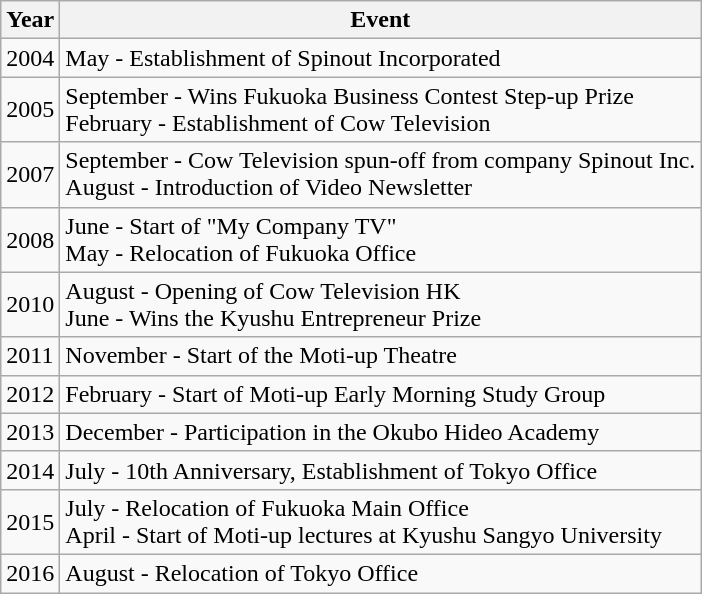<table class="wikitable">
<tr>
<th>Year</th>
<th>Event</th>
</tr>
<tr>
<td>2004</td>
<td>May - Establishment of Spinout Incorporated</td>
</tr>
<tr>
<td>2005</td>
<td>September - Wins Fukuoka Business Contest Step-up Prize <br>February - Establishment of Cow Television</td>
</tr>
<tr>
<td>2007</td>
<td>September - Cow Television spun-off from company Spinout Inc.<br>August - Introduction of Video Newsletter</td>
</tr>
<tr>
<td>2008</td>
<td>June - Start of "My Company TV"<br>May - Relocation of Fukuoka Office</td>
</tr>
<tr>
<td>2010</td>
<td>August - Opening of Cow Television HK<br>June - Wins the Kyushu Entrepreneur Prize </td>
</tr>
<tr>
<td>2011</td>
<td>November - Start of the Moti-up Theatre</td>
</tr>
<tr>
<td>2012</td>
<td>February - Start of Moti-up Early Morning Study Group</td>
</tr>
<tr>
<td>2013</td>
<td>December - Participation in the Okubo Hideo Academy</td>
</tr>
<tr>
<td>2014</td>
<td>July - 10th Anniversary, Establishment of Tokyo Office</td>
</tr>
<tr>
<td>2015</td>
<td>July - Relocation of Fukuoka Main Office<br>April - Start of Moti-up lectures at Kyushu Sangyo University</td>
</tr>
<tr>
<td>2016</td>
<td>August - Relocation of Tokyo Office</td>
</tr>
</table>
